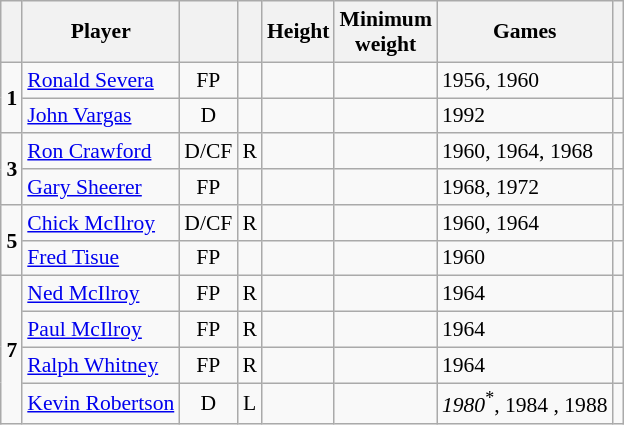<table class="wikitable sortable" style="text-align: left; font-size: 90%; margin-left: 1em;">
<tr>
<th></th>
<th>Player</th>
<th></th>
<th></th>
<th>Height</th>
<th>Minimum<br>weight</th>
<th>Games</th>
<th></th>
</tr>
<tr>
<td rowspan="2" style="text-align: center;"><strong>1</strong></td>
<td data-sort-value="Severa, Ronald"><a href='#'>Ronald Severa</a></td>
<td style="text-align: center;">FP</td>
<td style="text-align: center;"></td>
<td></td>
<td><strong></strong></td>
<td>1956, 1960</td>
<td></td>
</tr>
<tr>
<td data-sort-value="Vargas, John"><a href='#'>John Vargas</a></td>
<td style="text-align: center;">D</td>
<td style="text-align: center;"></td>
<td></td>
<td><strong></strong></td>
<td>1992</td>
<td></td>
</tr>
<tr>
<td rowspan="2" style="text-align: center;"><strong>3</strong></td>
<td data-sort-value="Crawford, Ron"><a href='#'>Ron Crawford</a></td>
<td style="text-align: center;">D/CF</td>
<td style="text-align: center;">R</td>
<td></td>
<td><strong></strong></td>
<td>1960, 1964, 1968</td>
<td></td>
</tr>
<tr>
<td data-sort-value="Sheerer, Gary"><a href='#'>Gary Sheerer</a></td>
<td style="text-align: center;">FP</td>
<td style="text-align: center;"></td>
<td></td>
<td><strong></strong></td>
<td>1968, 1972 </td>
<td></td>
</tr>
<tr>
<td rowspan="2" style="text-align: center;"><strong>5</strong></td>
<td data-sort-value="McIlroy, Chick"><a href='#'>Chick McIlroy</a></td>
<td style="text-align: center;">D/CF</td>
<td style="text-align: center;">R</td>
<td></td>
<td><strong></strong></td>
<td>1960, 1964</td>
<td></td>
</tr>
<tr>
<td data-sort-value="Tisue, Fred"><a href='#'>Fred Tisue</a></td>
<td style="text-align: center;">FP</td>
<td style="text-align: center;"></td>
<td></td>
<td><strong></strong></td>
<td>1960</td>
<td></td>
</tr>
<tr>
<td rowspan="4" style="text-align: center;"><strong>7</strong></td>
<td data-sort-value="McIlroy, Ned"><a href='#'>Ned McIlroy</a></td>
<td style="text-align: center;">FP</td>
<td style="text-align: center;">R</td>
<td></td>
<td><strong></strong></td>
<td>1964</td>
<td></td>
</tr>
<tr>
<td data-sort-value="McIlroy, Paul"><a href='#'>Paul McIlroy</a></td>
<td style="text-align: center;">FP</td>
<td style="text-align: center;">R</td>
<td></td>
<td><strong></strong></td>
<td>1964</td>
<td></td>
</tr>
<tr>
<td data-sort-value="Whitney, Ralph"><a href='#'>Ralph Whitney</a></td>
<td style="text-align: center;">FP</td>
<td style="text-align: center;">R</td>
<td></td>
<td><strong></strong></td>
<td>1964</td>
<td></td>
</tr>
<tr>
<td data-sort-value="Robertson, Kevin"><a href='#'>Kevin Robertson</a></td>
<td style="text-align: center;">D</td>
<td style="text-align: center;">L</td>
<td></td>
<td><strong></strong></td>
<td><em>1980</em><sup>*</sup>, 1984 , 1988 </td>
<td></td>
</tr>
</table>
